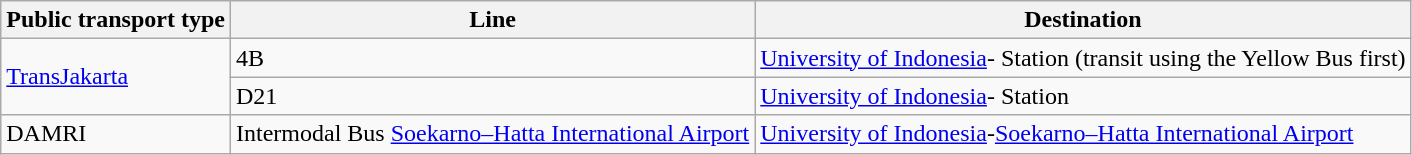<table class="wikitable">
<tr>
<th>Public transport type</th>
<th>Line</th>
<th>Destination</th>
</tr>
<tr>
<td rowspan="2"><a href='#'>TransJakarta</a></td>
<td>4B</td>
<td><a href='#'>University of Indonesia</a>- Station (transit using the Yellow Bus first)</td>
</tr>
<tr>
<td>D21</td>
<td><a href='#'>University of Indonesia</a>- Station</td>
</tr>
<tr>
<td>DAMRI</td>
<td>Intermodal Bus <a href='#'>Soekarno–Hatta International Airport</a></td>
<td><a href='#'>University of Indonesia</a>-<a href='#'>Soekarno–Hatta International Airport</a></td>
</tr>
</table>
